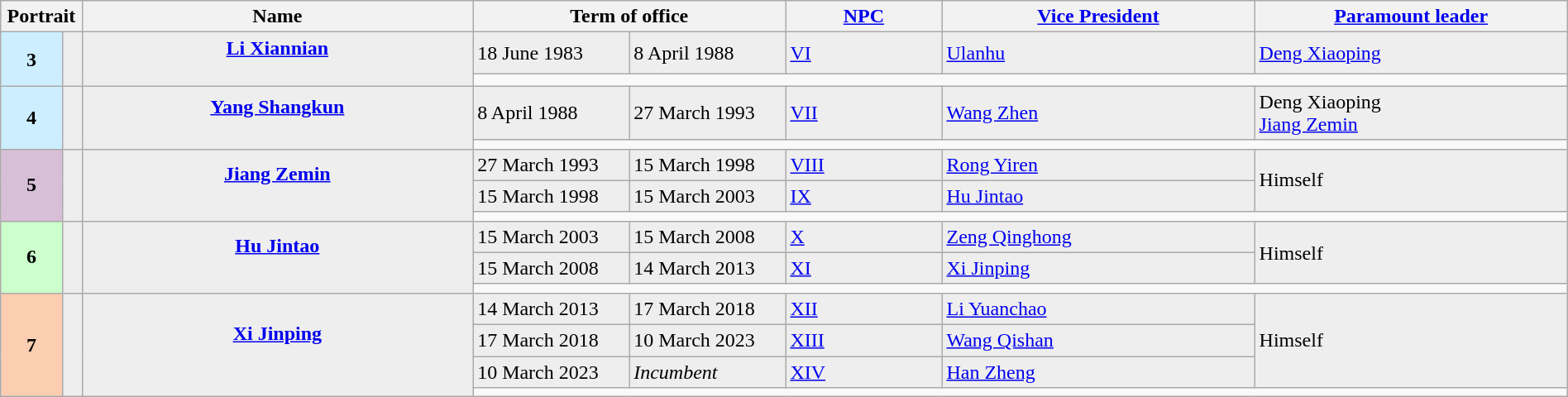<table class="wikitable" width=100%>
<tr>
<th colspan="2" width=5%>Portrait</th>
<th width=25%>Name<br></th>
<th colspan="2" width=30%>Term of office</th>
<th width=10%><a href='#'>NPC</a></th>
<th width=20%><a href='#'>Vice President</a></th>
<th width=20%><a href='#'>Paramount leader</a></th>
</tr>
<tr bgcolor=#EEEEEE>
<th rowspan="2" style="background-color: #CCEEFF" width=20>3</th>
<td rowspan="2"></td>
<td rowspan="2" align="center"><strong><a href='#'>Li Xiannian</a></strong><br><br></td>
<td width=10%>18 June 1983</td>
<td width=10%>8 April 1988</td>
<td><a href='#'>VI</a></td>
<td><a href='#'>Ulanhu</a></td>
<td><a href='#'>Deng Xiaoping</a></td>
</tr>
<tr>
<td colspan="5"></td>
</tr>
<tr bgcolor=#EEEEEE>
<th rowspan="2" style="background-color: #CCEEFF">4</th>
<td rowspan="2"></td>
<td rowspan="2" align="center"><strong><a href='#'>Yang Shangkun</a></strong><br><br></td>
<td width=10%>8 April 1988</td>
<td width=10%>27 March 1993</td>
<td><a href='#'>VII</a></td>
<td><a href='#'>Wang Zhen</a></td>
<td>Deng Xiaoping<br><a href='#'>Jiang Zemin</a></td>
</tr>
<tr>
<td colspan="5"></td>
</tr>
<tr bgcolor=#EEEEEE>
<th rowspan="3" style="background-color: #D8BFD8">5</th>
<td rowspan="3"></td>
<td rowspan="3" align="center"><strong><a href='#'>Jiang Zemin</a></strong><br><br></td>
<td width=10%>27 March 1993</td>
<td width=10%>15 March 1998</td>
<td><a href='#'>VIII</a></td>
<td><a href='#'>Rong Yiren</a></td>
<td rowspan="2">Himself</td>
</tr>
<tr bgcolor=#EEEEEE>
<td width=10%>15 March 1998</td>
<td width=10%>15 March 2003</td>
<td><a href='#'>IX</a></td>
<td><a href='#'>Hu Jintao</a></td>
</tr>
<tr>
<td colspan="5"></td>
</tr>
<tr bgcolor=#EEEEEE>
<th rowspan="3" style="background-color: #CCFFCC">6</th>
<td rowspan="3"></td>
<td rowspan="3" align="center"><strong><a href='#'>Hu Jintao</a></strong><br><br></td>
<td width=10%>15 March 2003</td>
<td width=10%>15 March 2008</td>
<td><a href='#'>X</a></td>
<td><a href='#'>Zeng Qinghong</a></td>
<td rowspan="2">Himself</td>
</tr>
<tr bgcolor=#EEEEEE>
<td width=10%>15 March 2008</td>
<td width=10%>14 March 2013</td>
<td><a href='#'>XI</a></td>
<td><a href='#'>Xi Jinping</a></td>
</tr>
<tr>
<td colspan="5"></td>
</tr>
<tr bgcolor=#EEEEEE>
<th rowspan="4" style="background-color: #FBCEB1" width=20>7</th>
<td rowspan="4"></td>
<td rowspan="4" align="center"><strong><a href='#'>Xi Jinping</a></strong><br><br></td>
<td width=10%>14 March 2013</td>
<td width=10%>17 March 2018</td>
<td><a href='#'>XII</a></td>
<td><a href='#'>Li Yuanchao</a></td>
<td rowspan="3">Himself</td>
</tr>
<tr bgcolor=#EEEEEE>
<td width=10%>17 March 2018</td>
<td width=10%>10 March 2023</td>
<td><a href='#'>XIII</a></td>
<td><a href='#'>Wang Qishan</a></td>
</tr>
<tr bgcolor=#EEEEEE>
<td width=10%>10 March 2023</td>
<td width=10%><em>Incumbent</em></td>
<td><a href='#'>XIV</a></td>
<td><a href='#'>Han Zheng</a></td>
</tr>
<tr>
<td colspan="5"></td>
</tr>
</table>
